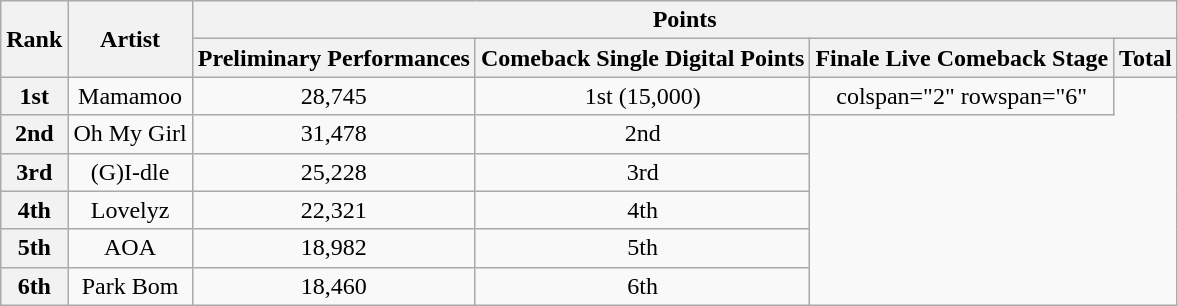<table class="wikitable plainrowheaders sortable" style="text-align:center">
<tr>
<th scope="col" rowspan="2">Rank</th>
<th scope="col" rowspan="2">Artist</th>
<th scope="col" colspan="4">Points</th>
</tr>
<tr>
<th scope="col">Preliminary Performances<br></th>
<th scope="col">Comeback Single Digital Points<br></th>
<th scope="col">Finale Live Comeback Stage<br></th>
<th scope="col">Total<br></th>
</tr>
<tr>
<th scope="row" style="text-align:center"><strong>1st</strong></th>
<td>Mamamoo</td>
<td>28,745</td>
<td>1st (15,000)</td>
<td>colspan="2" rowspan="6" </td>
</tr>
<tr>
<th scope="row" style="text-align:center"><strong>2nd</strong></th>
<td>Oh My Girl</td>
<td>31,478</td>
<td>2nd</td>
</tr>
<tr>
<th scope="row" style="text-align:center"><strong>3rd</strong></th>
<td>(G)I-dle</td>
<td>25,228</td>
<td>3rd</td>
</tr>
<tr>
<th scope="row" style="text-align:center"><strong>4th</strong></th>
<td>Lovelyz</td>
<td>22,321</td>
<td>4th</td>
</tr>
<tr>
<th scope="row" style="text-align:center"><strong>5th</strong></th>
<td>AOA</td>
<td>18,982</td>
<td>5th</td>
</tr>
<tr>
<th scope="row" style="text-align:center"><strong>6th</strong></th>
<td>Park Bom</td>
<td>18,460</td>
<td>6th</td>
</tr>
</table>
